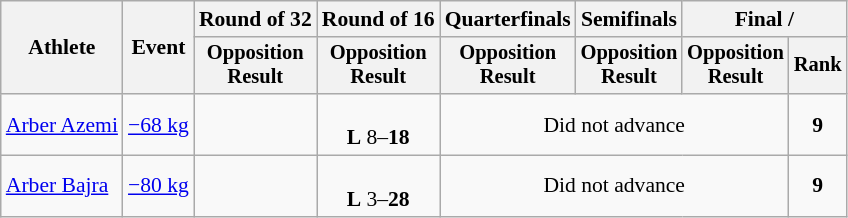<table class="wikitable" style="font-size:90%">
<tr>
<th rowspan="2">Athlete</th>
<th rowspan="2">Event</th>
<th>Round of 32</th>
<th>Round of 16</th>
<th>Quarterfinals</th>
<th>Semifinals</th>
<th colspan=2>Final / </th>
</tr>
<tr style="font-size:95%">
<th>Opposition<br>Result</th>
<th>Opposition<br>Result</th>
<th>Opposition<br>Result</th>
<th>Opposition<br>Result</th>
<th>Opposition<br>Result</th>
<th>Rank</th>
</tr>
<tr align=center>
<td align=left><a href='#'>Arber Azemi</a></td>
<td align=left><a href='#'>−68 kg</a></td>
<td></td>
<td> <br><strong>L</strong> 8–<strong>18</strong></td>
<td colspan=3>Did not advance</td>
<td><strong>9</strong></td>
</tr>
<tr align=center>
<td align=left><a href='#'>Arber Bajra</a></td>
<td align=left><a href='#'>−80 kg</a></td>
<td></td>
<td> <br><strong>L</strong> 3–<strong>28</strong></td>
<td colspan=3>Did not advance</td>
<td><strong>9</strong></td>
</tr>
</table>
